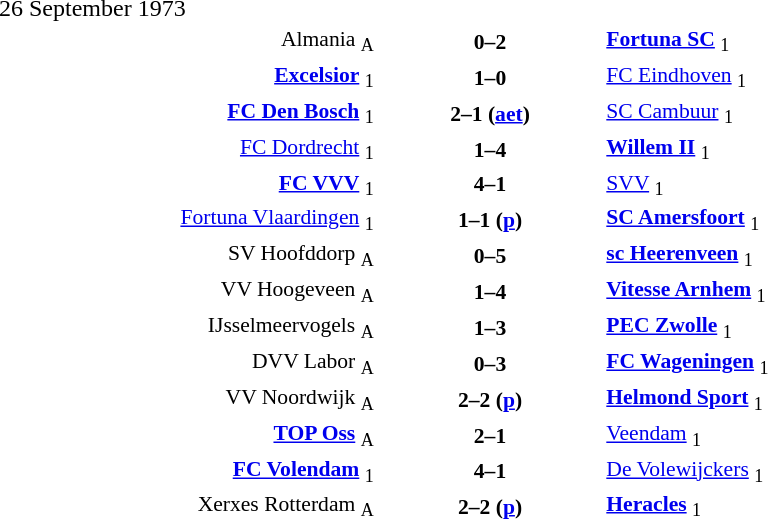<table width=100% cellspacing=1>
<tr>
<th width=20%></th>
<th width=12%></th>
<th width=20%></th>
<th></th>
</tr>
<tr>
<td>26 September 1973</td>
</tr>
<tr style=font-size:90%>
<td align=right>Almania <sub>A</sub></td>
<td align=center><strong>0–2</strong></td>
<td><strong><a href='#'>Fortuna SC</a></strong> <sub>1</sub></td>
</tr>
<tr style=font-size:90%>
<td align=right><strong><a href='#'>Excelsior</a></strong> <sub>1</sub></td>
<td align=center><strong>1–0</strong></td>
<td><a href='#'>FC Eindhoven</a> <sub>1</sub></td>
</tr>
<tr style=font-size:90%>
<td align=right><strong><a href='#'>FC Den Bosch</a></strong> <sub>1</sub></td>
<td align=center><strong>2–1 (<a href='#'>aet</a>)</strong></td>
<td><a href='#'>SC Cambuur</a> <sub>1</sub></td>
</tr>
<tr style=font-size:90%>
<td align=right><a href='#'>FC Dordrecht</a> <sub>1</sub></td>
<td align=center><strong>1–4</strong></td>
<td><strong><a href='#'>Willem II</a></strong> <sub>1</sub></td>
</tr>
<tr style=font-size:90%>
<td align=right><strong><a href='#'>FC VVV</a></strong> <sub>1</sub></td>
<td align=center><strong>4–1</strong></td>
<td><a href='#'>SVV</a> <sub>1</sub></td>
</tr>
<tr style=font-size:90%>
<td align=right><a href='#'>Fortuna Vlaardingen</a> <sub>1</sub></td>
<td align=center><strong>1–1 (<a href='#'>p</a>)</strong></td>
<td><strong><a href='#'>SC Amersfoort</a></strong> <sub>1</sub></td>
</tr>
<tr style=font-size:90%>
<td align=right>SV Hoofddorp <sub>A</sub></td>
<td align=center><strong>0–5</strong></td>
<td><strong><a href='#'>sc Heerenveen</a></strong> <sub>1</sub></td>
</tr>
<tr style=font-size:90%>
<td align=right>VV Hoogeveen <sub>A</sub></td>
<td align=center><strong>1–4</strong></td>
<td><strong><a href='#'>Vitesse Arnhem</a></strong> <sub>1</sub></td>
</tr>
<tr style=font-size:90%>
<td align=right>IJsselmeervogels <sub>A</sub></td>
<td align=center><strong>1–3</strong></td>
<td><strong><a href='#'>PEC Zwolle</a></strong> <sub>1</sub></td>
</tr>
<tr style=font-size:90%>
<td align=right>DVV Labor <sub>A</sub></td>
<td align=center><strong>0–3</strong></td>
<td><strong><a href='#'>FC Wageningen</a></strong> <sub>1</sub></td>
</tr>
<tr style=font-size:90%>
<td align=right>VV Noordwijk <sub>A</sub></td>
<td align=center><strong>2–2 (<a href='#'>p</a>)</strong></td>
<td><strong><a href='#'>Helmond Sport</a></strong> <sub>1</sub></td>
</tr>
<tr style=font-size:90%>
<td align=right><strong><a href='#'>TOP Oss</a></strong> <sub>A</sub></td>
<td align=center><strong>2–1</strong></td>
<td><a href='#'>Veendam</a> <sub>1</sub></td>
</tr>
<tr style=font-size:90%>
<td align=right><strong><a href='#'>FC Volendam</a></strong> <sub>1</sub></td>
<td align=center><strong>4–1</strong></td>
<td><a href='#'>De Volewijckers</a> <sub>1</sub></td>
</tr>
<tr style=font-size:90%>
<td align=right>Xerxes Rotterdam <sub>A</sub></td>
<td align=center><strong>2–2 (<a href='#'>p</a>)</strong></td>
<td><strong><a href='#'>Heracles</a></strong> <sub>1</sub></td>
</tr>
</table>
